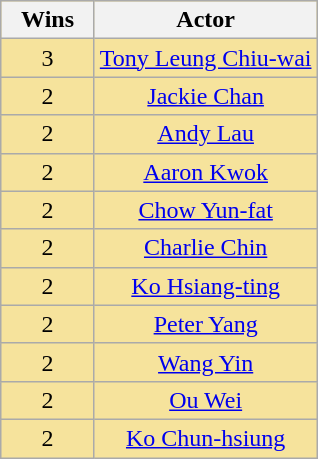<table class="wikitable" rowspan=2 style="text-align: center; background: #f6e39c">
<tr>
<th scope="col" width="55">Wins</th>
<th scope="col" align="center">Actor</th>
</tr>
<tr>
<td style="text-align:center">3</td>
<td><a href='#'>Tony Leung Chiu-wai</a></td>
</tr>
<tr>
<td style="text-align:center">2</td>
<td><a href='#'>Jackie Chan</a></td>
</tr>
<tr>
<td style="text-align:center">2</td>
<td><a href='#'>Andy Lau</a></td>
</tr>
<tr>
<td style="text-align:center">2</td>
<td><a href='#'>Aaron Kwok</a></td>
</tr>
<tr>
<td style="text-align:center">2</td>
<td><a href='#'>Chow Yun-fat</a></td>
</tr>
<tr>
<td style="text-align:center">2</td>
<td><a href='#'>Charlie Chin</a></td>
</tr>
<tr>
<td style="text-align:center">2</td>
<td><a href='#'>Ko Hsiang-ting</a></td>
</tr>
<tr>
<td style="text-align:center">2</td>
<td><a href='#'>Peter Yang</a></td>
</tr>
<tr>
<td style="text-align:center">2</td>
<td><a href='#'>Wang Yin</a></td>
</tr>
<tr>
<td style="text-align:center">2</td>
<td><a href='#'>Ou Wei</a></td>
</tr>
<tr>
<td style="text-align:center">2</td>
<td><a href='#'>Ko Chun-hsiung</a></td>
</tr>
</table>
